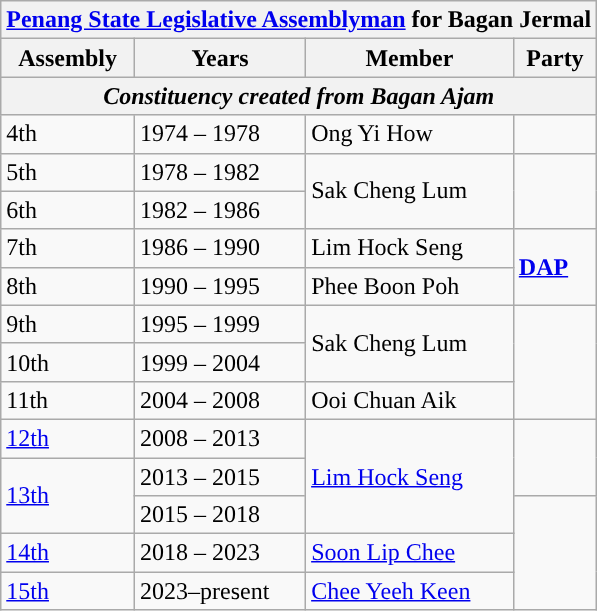<table class="wikitable">
<tr>
<th colspan="4"><a href='#'>Penang State Legislative Assemblyman</a> for Bagan Jermal</th>
</tr>
<tr>
<th>Assembly</th>
<th>Years</th>
<th>Member</th>
<th>Party</th>
</tr>
<tr>
<th colspan="4" align="center"><em>Constituency created from Bagan Ajam</em></th>
</tr>
<tr>
<td>4th</td>
<td>1974 – 1978</td>
<td>Ong Yi How</td>
<td></td>
</tr>
<tr>
<td>5th</td>
<td>1978 – 1982</td>
<td rowspan="2">Sak Cheng Lum</td>
<td rowspan="2"></td>
</tr>
<tr>
<td>6th</td>
<td>1982 – 1986</td>
</tr>
<tr>
<td>7th</td>
<td>1986 – 1990</td>
<td>Lim Hock Seng</td>
<td rowspan="2"><strong><a href='#'>DAP</a></strong></td>
</tr>
<tr>
<td>8th</td>
<td>1990 – 1995</td>
<td>Phee Boon Poh</td>
</tr>
<tr>
<td>9th</td>
<td>1995 – 1999</td>
<td rowspan="2">Sak Cheng Lum</td>
<td rowspan="3"></td>
</tr>
<tr>
<td>10th</td>
<td>1999 – 2004</td>
</tr>
<tr>
<td>11th</td>
<td>2004 – 2008</td>
<td>Ooi Chuan Aik</td>
</tr>
<tr>
<td><a href='#'>12th</a></td>
<td>2008 – 2013</td>
<td rowspan=3><a href='#'>Lim Hock Seng</a></td>
<td rowspan=2></td>
</tr>
<tr>
<td rowspan=2><a href='#'>13th</a></td>
<td>2013 – 2015</td>
</tr>
<tr>
<td>2015 – 2018</td>
<td rowspan=3></td>
</tr>
<tr>
<td><a href='#'>14th</a></td>
<td>2018 – 2023</td>
<td><a href='#'>Soon Lip Chee</a></td>
</tr>
<tr>
<td><a href='#'>15th</a></td>
<td>2023–present</td>
<td><a href='#'>Chee Yeeh Keen</a></td>
</tr>
</table>
